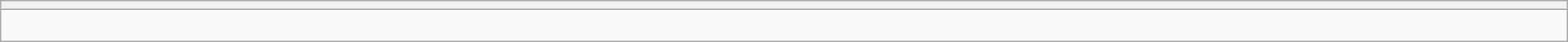<table style="width:100%" class="wikitable collapsible collapsed">
<tr>
<th></th>
</tr>
<tr>
<td><br>





</td>
</tr>
</table>
